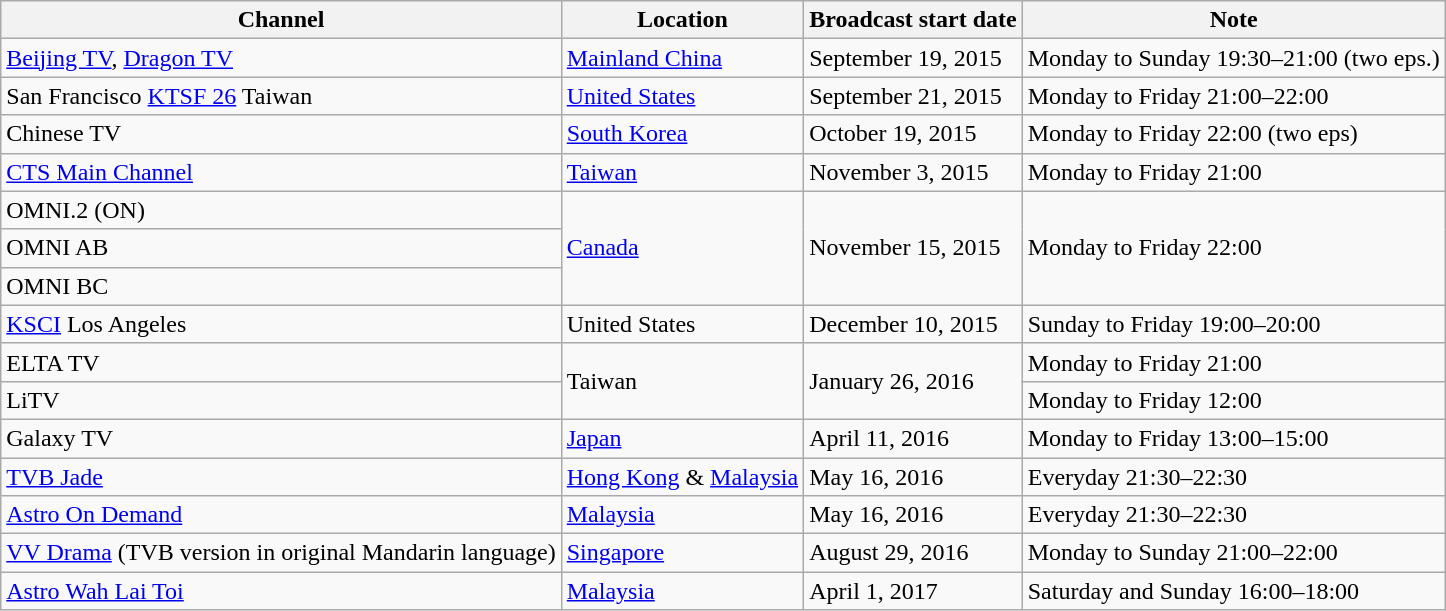<table class="wikitable">
<tr>
<th>Channel</th>
<th>Location</th>
<th>Broadcast start date</th>
<th>Note</th>
</tr>
<tr>
<td><a href='#'>Beijing TV</a>, <a href='#'>Dragon TV</a></td>
<td><a href='#'>Mainland China</a></td>
<td>September 19, 2015</td>
<td>Monday to Sunday 19:30–21:00 (two eps.)</td>
</tr>
<tr>
<td>San Francisco <a href='#'>KTSF 26</a> Taiwan</td>
<td><a href='#'>United States</a></td>
<td>September 21, 2015</td>
<td>Monday to Friday 21:00–22:00</td>
</tr>
<tr>
<td>Chinese TV</td>
<td><a href='#'>South Korea</a></td>
<td>October 19, 2015</td>
<td>Monday to Friday 22:00 (two eps)</td>
</tr>
<tr>
<td><a href='#'>CTS Main Channel</a></td>
<td><a href='#'>Taiwan</a></td>
<td>November 3, 2015</td>
<td>Monday to Friday 21:00</td>
</tr>
<tr>
<td>OMNI.2 (ON)</td>
<td rowspan="3"><a href='#'>Canada</a></td>
<td rowspan="3">November 15, 2015</td>
<td rowspan="3">Monday to Friday 22:00</td>
</tr>
<tr>
<td>OMNI AB</td>
</tr>
<tr>
<td>OMNI BC</td>
</tr>
<tr>
<td><a href='#'>KSCI</a> Los Angeles</td>
<td>United States</td>
<td>December 10, 2015</td>
<td>Sunday to Friday 19:00–20:00</td>
</tr>
<tr>
<td>ELTA TV</td>
<td rowspan="2">Taiwan</td>
<td rowspan="2">January 26, 2016</td>
<td>Monday to Friday 21:00</td>
</tr>
<tr>
<td>LiTV</td>
<td>Monday to Friday 12:00</td>
</tr>
<tr>
<td>Galaxy TV</td>
<td><a href='#'>Japan</a></td>
<td>April 11, 2016</td>
<td>Monday to Friday 13:00–15:00</td>
</tr>
<tr>
<td><a href='#'>TVB Jade</a></td>
<td><a href='#'>Hong Kong</a> & <a href='#'>Malaysia</a></td>
<td>May 16, 2016</td>
<td>Everyday 21:30–22:30</td>
</tr>
<tr>
<td><a href='#'>Astro On Demand</a></td>
<td><a href='#'>Malaysia</a></td>
<td>May 16, 2016</td>
<td>Everyday 21:30–22:30</td>
</tr>
<tr>
<td><a href='#'>VV Drama</a> (TVB version in original Mandarin language)</td>
<td><a href='#'>Singapore</a></td>
<td>August 29, 2016</td>
<td>Monday to Sunday 21:00–22:00</td>
</tr>
<tr>
<td><a href='#'>Astro Wah Lai Toi</a></td>
<td><a href='#'>Malaysia</a></td>
<td>April 1, 2017</td>
<td>Saturday and Sunday 16:00–18:00</td>
</tr>
</table>
